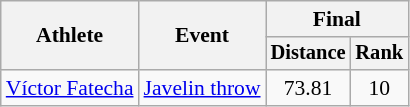<table class=wikitable style="font-size:90%">
<tr>
<th rowspan="2">Athlete</th>
<th rowspan="2">Event</th>
<th colspan="2">Final</th>
</tr>
<tr style="font-size:95%">
<th>Distance</th>
<th>Rank</th>
</tr>
<tr align=center>
<td align=left><a href='#'>Víctor Fatecha</a></td>
<td align=left><a href='#'>Javelin throw</a></td>
<td>73.81</td>
<td>10</td>
</tr>
</table>
